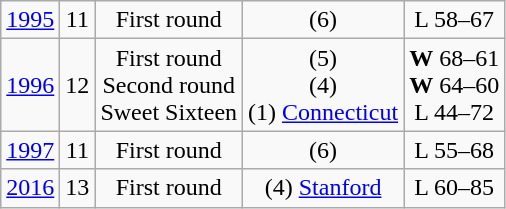<table class="wikitable" style="text-align:center">
<tr>
<td><a href='#'>1995</a></td>
<td>11</td>
<td>First round</td>
<td>(6) </td>
<td>L 58–67</td>
</tr>
<tr>
<td><a href='#'>1996</a></td>
<td>12</td>
<td>First round<br>Second round<br>Sweet Sixteen</td>
<td>(5) <br>(4) <br>(1) <a href='#'>Connecticut</a></td>
<td><strong>W</strong> 68–61<br><strong>W</strong> 64–60<br>L 44–72</td>
</tr>
<tr>
<td><a href='#'>1997</a></td>
<td>11</td>
<td>First round</td>
<td>(6) </td>
<td>L 55–68</td>
</tr>
<tr>
<td><a href='#'>2016</a></td>
<td>13</td>
<td>First round</td>
<td>(4) <a href='#'>Stanford</a></td>
<td>L 60–85</td>
</tr>
</table>
